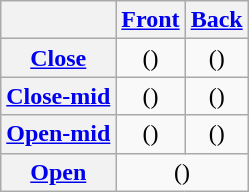<table class="wikitable" style="text-align: center;">
<tr>
<th></th>
<th><a href='#'>Front</a></th>
<th><a href='#'>Back</a></th>
</tr>
<tr>
<th><a href='#'>Close</a></th>
<td> ()</td>
<td> ()</td>
</tr>
<tr>
<th><a href='#'>Close-mid</a></th>
<td> ()</td>
<td> ()</td>
</tr>
<tr>
<th><a href='#'>Open-mid</a></th>
<td> ()</td>
<td> ()</td>
</tr>
<tr>
<th><a href='#'>Open</a></th>
<td colspan="2"> ()</td>
</tr>
</table>
